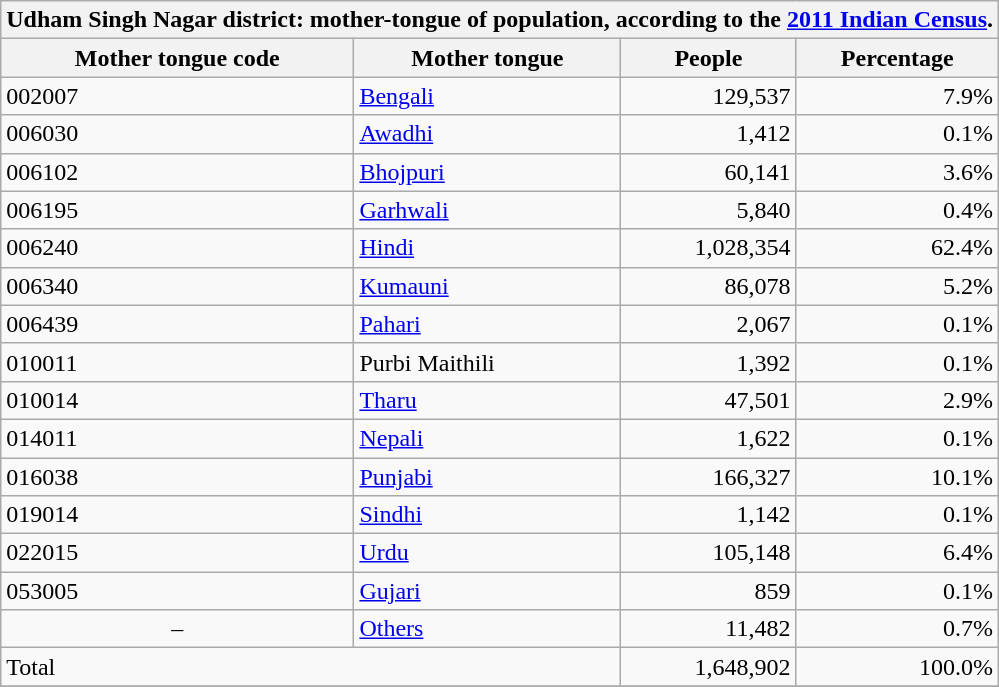<table class="wikitable sortable mw-collapsible mw-collapsed">
<tr valign=top>
<th colspan=4>Udham Singh Nagar district: mother-tongue of population, according to the <a href='#'>2011 Indian Census</a>.</th>
</tr>
<tr valign=top>
<th>Mother tongue code</th>
<th>Mother tongue</th>
<th>People</th>
<th>Percentage</th>
</tr>
<tr valign=top>
<td>002007</td>
<td><a href='#'>Bengali</a></td>
<td align=right>129,537</td>
<td align=right>7.9%</td>
</tr>
<tr valign=top>
<td>006030</td>
<td><a href='#'>Awadhi</a></td>
<td align=right>1,412</td>
<td align=right>0.1%</td>
</tr>
<tr valign=top>
<td>006102</td>
<td><a href='#'>Bhojpuri</a></td>
<td align=right>60,141</td>
<td align=right>3.6%</td>
</tr>
<tr valign=top>
<td>006195</td>
<td><a href='#'>Garhwali</a></td>
<td align=right>5,840</td>
<td align=right>0.4%</td>
</tr>
<tr valign=top>
<td>006240</td>
<td><a href='#'>Hindi</a></td>
<td align=right>1,028,354</td>
<td align=right>62.4%</td>
</tr>
<tr valign=top>
<td>006340</td>
<td><a href='#'>Kumauni</a></td>
<td align=right>86,078</td>
<td align=right>5.2%</td>
</tr>
<tr valign=top>
<td>006439</td>
<td><a href='#'>Pahari</a></td>
<td align=right>2,067</td>
<td align=right>0.1%</td>
</tr>
<tr valign=top>
<td>010011</td>
<td>Purbi Maithili</td>
<td align=right>1,392</td>
<td align=right>0.1%</td>
</tr>
<tr valign=top>
<td>010014</td>
<td><a href='#'>Tharu</a></td>
<td align=right>47,501</td>
<td align=right>2.9%</td>
</tr>
<tr valign=top>
<td>014011</td>
<td><a href='#'>Nepali</a></td>
<td align=right>1,622</td>
<td align=right>0.1%</td>
</tr>
<tr valign=top>
<td>016038</td>
<td><a href='#'>Punjabi</a></td>
<td align=right>166,327</td>
<td align=right>10.1%</td>
</tr>
<tr valign=top>
<td>019014</td>
<td><a href='#'>Sindhi</a></td>
<td align=right>1,142</td>
<td align=right>0.1%</td>
</tr>
<tr valign=top>
<td>022015</td>
<td><a href='#'>Urdu</a></td>
<td align=right>105,148</td>
<td align=right>6.4%</td>
</tr>
<tr valign=top>
<td>053005</td>
<td><a href='#'>Gujari</a></td>
<td align=right>859</td>
<td align=right>0.1%</td>
</tr>
<tr valign=top>
<td align=center>–</td>
<td><a href='#'>Others</a></td>
<td align=right>11,482</td>
<td align=right>0.7%</td>
</tr>
<tr valign=top class=sortbottom>
<td colspan=2>Total</td>
<td align=right>1,648,902</td>
<td align=right>100.0%</td>
</tr>
<tr>
</tr>
</table>
